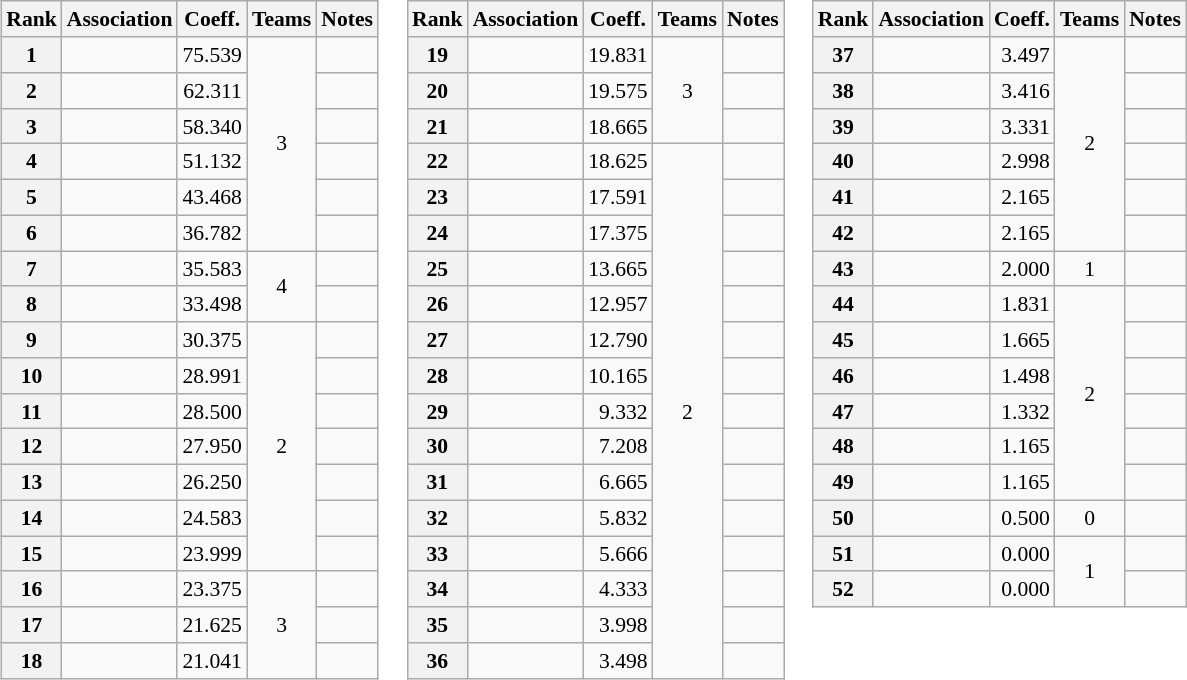<table>
<tr valign=top style="font-size:90%">
<td><br><table class="wikitable">
<tr>
<th>Rank</th>
<th>Association</th>
<th>Coeff.</th>
<th>Teams</th>
<th>Notes</th>
</tr>
<tr>
<th>1</th>
<td></td>
<td align=right>75.539</td>
<td align=center rowspan=6>3</td>
<td></td>
</tr>
<tr>
<th>2</th>
<td></td>
<td align=right>62.311</td>
<td></td>
</tr>
<tr>
<th>3</th>
<td></td>
<td align=right>58.340</td>
<td></td>
</tr>
<tr>
<th>4</th>
<td></td>
<td align=right>51.132</td>
<td></td>
</tr>
<tr>
<th>5</th>
<td></td>
<td align=right>43.468</td>
<td></td>
</tr>
<tr>
<th>6</th>
<td></td>
<td align=right>36.782</td>
<td></td>
</tr>
<tr>
<th>7</th>
<td></td>
<td align=right>35.583</td>
<td align=center rowspan=2>4</td>
<td></td>
</tr>
<tr>
<th>8</th>
<td></td>
<td align=right>33.498</td>
<td></td>
</tr>
<tr>
<th>9</th>
<td></td>
<td align=right>30.375</td>
<td align=center rowspan=7>2</td>
<td></td>
</tr>
<tr>
<th>10</th>
<td></td>
<td align=right>28.991</td>
<td></td>
</tr>
<tr>
<th>11</th>
<td></td>
<td align=right>28.500</td>
<td></td>
</tr>
<tr>
<th>12</th>
<td></td>
<td align=right>27.950</td>
<td></td>
</tr>
<tr>
<th>13</th>
<td></td>
<td align=right>26.250</td>
<td></td>
</tr>
<tr>
<th>14</th>
<td></td>
<td align=right>24.583</td>
<td></td>
</tr>
<tr>
<th>15</th>
<td></td>
<td align=right>23.999</td>
<td></td>
</tr>
<tr>
<th>16</th>
<td></td>
<td align=right>23.375</td>
<td align=center rowspan=3>3</td>
<td></td>
</tr>
<tr>
<th>17</th>
<td></td>
<td align=right>21.625</td>
<td></td>
</tr>
<tr>
<th>18</th>
<td></td>
<td align=right>21.041</td>
<td></td>
</tr>
</table>
</td>
<td><br><table class="wikitable">
<tr>
<th>Rank</th>
<th>Association</th>
<th>Coeff.</th>
<th>Teams</th>
<th>Notes</th>
</tr>
<tr>
<th>19</th>
<td></td>
<td align=right>19.831</td>
<td align=center rowspan=3>3</td>
<td></td>
</tr>
<tr>
<th>20</th>
<td></td>
<td align=right>19.575</td>
<td></td>
</tr>
<tr>
<th>21</th>
<td></td>
<td align=right>18.665</td>
<td></td>
</tr>
<tr>
<th>22</th>
<td></td>
<td align=right>18.625</td>
<td align=center rowspan=15>2</td>
<td></td>
</tr>
<tr>
<th>23</th>
<td></td>
<td align=right>17.591</td>
<td></td>
</tr>
<tr>
<th>24</th>
<td></td>
<td align=right>17.375</td>
<td></td>
</tr>
<tr>
<th>25</th>
<td></td>
<td align=right>13.665</td>
<td></td>
</tr>
<tr>
<th>26</th>
<td></td>
<td align=right>12.957</td>
<td></td>
</tr>
<tr>
<th>27</th>
<td></td>
<td align=right>12.790</td>
<td></td>
</tr>
<tr>
<th>28</th>
<td></td>
<td align=right>10.165</td>
<td></td>
</tr>
<tr>
<th>29</th>
<td></td>
<td align=right>9.332</td>
<td></td>
</tr>
<tr>
<th>30</th>
<td></td>
<td align=right>7.208</td>
<td></td>
</tr>
<tr>
<th>31</th>
<td></td>
<td align=right>6.665</td>
<td></td>
</tr>
<tr>
<th>32</th>
<td></td>
<td align=right>5.832</td>
<td></td>
</tr>
<tr>
<th>33</th>
<td></td>
<td align=right>5.666</td>
<td></td>
</tr>
<tr>
<th>34</th>
<td></td>
<td align=right>4.333</td>
<td></td>
</tr>
<tr>
<th>35</th>
<td></td>
<td align=right>3.998</td>
<td></td>
</tr>
<tr>
<th>36</th>
<td></td>
<td align=right>3.498</td>
<td></td>
</tr>
</table>
</td>
<td><br><table class="wikitable">
<tr>
<th>Rank</th>
<th>Association</th>
<th>Coeff.</th>
<th>Teams</th>
<th>Notes</th>
</tr>
<tr>
<th>37</th>
<td></td>
<td align=right>3.497</td>
<td align=center rowspan=6>2</td>
<td></td>
</tr>
<tr>
<th>38</th>
<td></td>
<td align=right>3.416</td>
<td></td>
</tr>
<tr>
<th>39</th>
<td></td>
<td align=right>3.331</td>
<td></td>
</tr>
<tr>
<th>40</th>
<td></td>
<td align=right>2.998</td>
<td></td>
</tr>
<tr>
<th>41</th>
<td></td>
<td align=right>2.165</td>
<td></td>
</tr>
<tr>
<th>42</th>
<td></td>
<td align=right>2.165</td>
<td></td>
</tr>
<tr>
<th>43</th>
<td></td>
<td align=right>2.000</td>
<td align=center>1</td>
<td></td>
</tr>
<tr>
<th>44</th>
<td></td>
<td align=right>1.831</td>
<td align=center rowspan=6>2</td>
<td></td>
</tr>
<tr>
<th>45</th>
<td></td>
<td align=right>1.665</td>
<td></td>
</tr>
<tr>
<th>46</th>
<td></td>
<td align=right>1.498</td>
<td></td>
</tr>
<tr>
<th>47</th>
<td></td>
<td align=right>1.332</td>
<td></td>
</tr>
<tr>
<th>48</th>
<td></td>
<td align=right>1.165</td>
<td></td>
</tr>
<tr>
<th>49</th>
<td></td>
<td align=right>1.165</td>
<td></td>
</tr>
<tr>
<th>50</th>
<td></td>
<td align=right>0.500</td>
<td align=center>0</td>
<td></td>
</tr>
<tr>
<th>51</th>
<td></td>
<td align=right>0.000</td>
<td align=center rowspan=2>1</td>
<td></td>
</tr>
<tr>
<th>52</th>
<td></td>
<td align=right>0.000</td>
<td></td>
</tr>
</table>
</td>
</tr>
</table>
